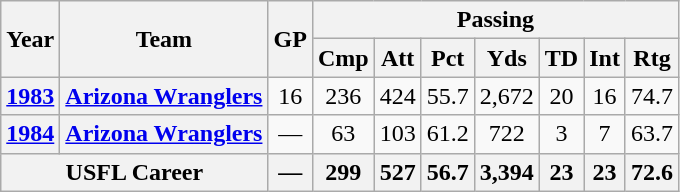<table class=wikitable style="text-align:center;">
<tr>
<th rowspan="2">Year</th>
<th rowspan="2">Team</th>
<th rowspan="2">GP</th>
<th colspan="7">Passing</th>
</tr>
<tr>
<th>Cmp</th>
<th>Att</th>
<th>Pct</th>
<th>Yds</th>
<th>TD</th>
<th>Int</th>
<th>Rtg</th>
</tr>
<tr>
<th><a href='#'>1983</a></th>
<th><a href='#'>Arizona Wranglers</a></th>
<td>16</td>
<td>236</td>
<td>424</td>
<td>55.7</td>
<td>2,672</td>
<td>20</td>
<td>16</td>
<td>74.7</td>
</tr>
<tr>
<th><a href='#'>1984</a></th>
<th><a href='#'>Arizona Wranglers</a></th>
<td>—</td>
<td>63</td>
<td>103</td>
<td>61.2</td>
<td>722</td>
<td>3</td>
<td>7</td>
<td>63.7</td>
</tr>
<tr>
<th colspan="2">USFL Career</th>
<th>—</th>
<th>299</th>
<th>527</th>
<th>56.7</th>
<th>3,394</th>
<th>23</th>
<th>23</th>
<th>72.6</th>
</tr>
</table>
